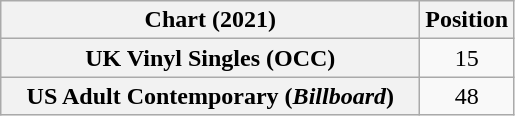<table class="wikitable sortable plainrowheaders" style="text-align:center">
<tr>
<th scope="col" style="width:17em;">Chart (2021)</th>
<th scope="col">Position</th>
</tr>
<tr>
<th scope="row">UK Vinyl Singles (OCC)</th>
<td>15</td>
</tr>
<tr>
<th scope="row">US Adult Contemporary (<em>Billboard</em>)</th>
<td>48</td>
</tr>
</table>
